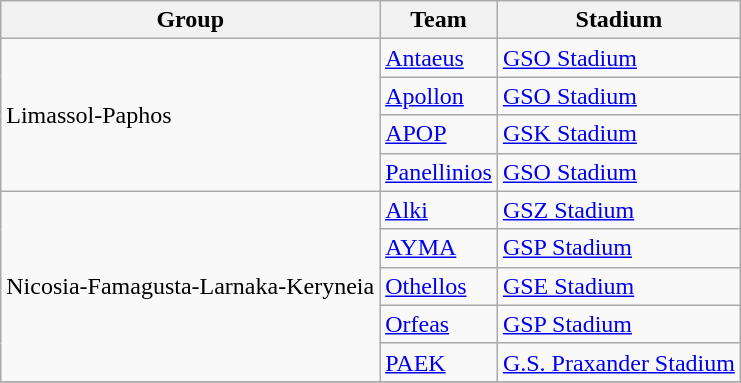<table class="wikitable">
<tr>
<th>Group</th>
<th>Team</th>
<th>Stadium</th>
</tr>
<tr>
<td rowspan=4>Limassol-Paphos</td>
<td><a href='#'>Antaeus</a></td>
<td><a href='#'>GSO Stadium</a></td>
</tr>
<tr>
<td><a href='#'>Apollon</a></td>
<td><a href='#'>GSO Stadium</a></td>
</tr>
<tr>
<td><a href='#'>APOP</a></td>
<td><a href='#'>GSK Stadium</a></td>
</tr>
<tr>
<td><a href='#'>Panellinios</a></td>
<td><a href='#'>GSO Stadium</a></td>
</tr>
<tr>
<td rowspan=5>Nicosia-Famagusta-Larnaka-Keryneia</td>
<td><a href='#'>Alki</a></td>
<td><a href='#'>GSZ Stadium</a></td>
</tr>
<tr>
<td><a href='#'>AYMA</a></td>
<td><a href='#'>GSP Stadium</a></td>
</tr>
<tr>
<td><a href='#'>Othellos</a></td>
<td><a href='#'>GSE Stadium</a></td>
</tr>
<tr>
<td><a href='#'>Orfeas</a></td>
<td><a href='#'>GSP Stadium</a></td>
</tr>
<tr>
<td><a href='#'>PAEK</a></td>
<td><a href='#'>G.S. Praxander Stadium</a></td>
</tr>
<tr>
</tr>
</table>
